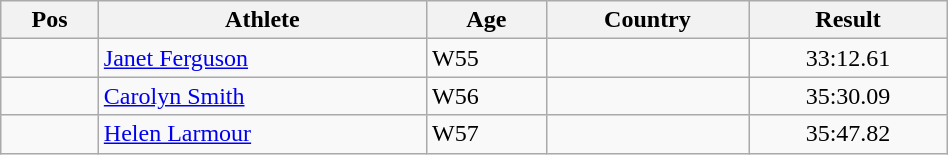<table class="wikitable"  style="text-align:center; width:50%;">
<tr>
<th>Pos</th>
<th>Athlete</th>
<th>Age</th>
<th>Country</th>
<th>Result</th>
</tr>
<tr>
<td align=center></td>
<td align=left><a href='#'>Janet Ferguson</a></td>
<td align=left>W55</td>
<td align=left></td>
<td>33:12.61</td>
</tr>
<tr>
<td align=center></td>
<td align=left><a href='#'>Carolyn Smith</a></td>
<td align=left>W56</td>
<td align=left></td>
<td>35:30.09</td>
</tr>
<tr>
<td align=center></td>
<td align=left><a href='#'>Helen Larmour</a></td>
<td align=left>W57</td>
<td align=left></td>
<td>35:47.82</td>
</tr>
</table>
